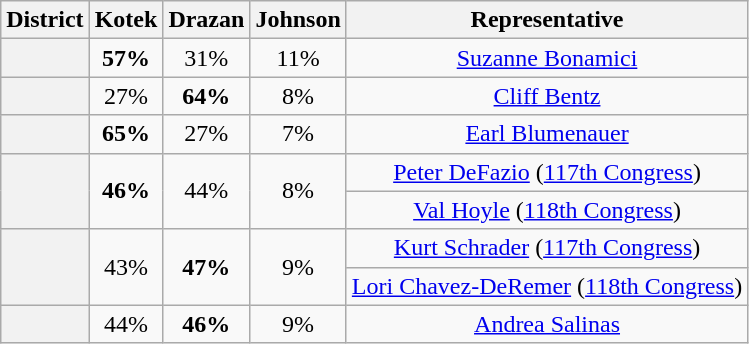<table class=wikitable>
<tr>
<th>District</th>
<th>Kotek</th>
<th>Drazan</th>
<th>Johnson</th>
<th>Representative</th>
</tr>
<tr align=center>
<th></th>
<td><strong>57%</strong></td>
<td>31%</td>
<td>11%</td>
<td><a href='#'>Suzanne Bonamici</a></td>
</tr>
<tr align=center>
<th></th>
<td>27%</td>
<td><strong>64%</strong></td>
<td>8%</td>
<td><a href='#'>Cliff Bentz</a></td>
</tr>
<tr align=center>
<th></th>
<td><strong>65%</strong></td>
<td>27%</td>
<td>7%</td>
<td><a href='#'>Earl Blumenauer</a></td>
</tr>
<tr align=center>
<th rowspan=2 ></th>
<td rowspan=2><strong>46%</strong></td>
<td rowspan=2>44%</td>
<td rowspan=2>8%</td>
<td><a href='#'>Peter DeFazio</a> (<a href='#'>117th Congress</a>)</td>
</tr>
<tr align=center>
<td><a href='#'>Val Hoyle</a> (<a href='#'>118th Congress</a>)</td>
</tr>
<tr align=center>
<th rowspan=2 ></th>
<td rowspan=2>43%</td>
<td rowspan=2><strong>47%</strong></td>
<td rowspan=2>9%</td>
<td><a href='#'>Kurt Schrader</a> (<a href='#'>117th Congress</a>)</td>
</tr>
<tr align=center>
<td><a href='#'>Lori Chavez-DeRemer</a> (<a href='#'>118th Congress</a>)</td>
</tr>
<tr align=center>
<th></th>
<td>44%</td>
<td><strong>46%</strong></td>
<td>9%</td>
<td><a href='#'>Andrea Salinas</a></td>
</tr>
</table>
